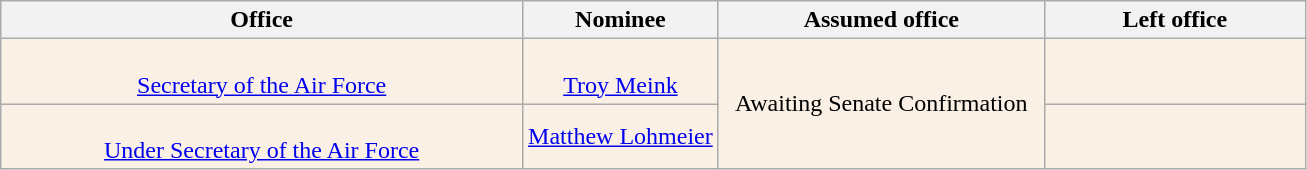<table class="wikitable sortable" style="text-align:center">
<tr>
<th style="width:40%;">Office</th>
<th style="width:15%;">Nominee</th>
<th style="width:25%;" data-sort- type="date">Assumed office</th>
<th style="width:20%;" data-sort- type="date">Left office</th>
</tr>
<tr style="background:linen">
<td><br><a href='#'>Secretary of the Air Force</a></td>
<td><br><a href='#'>Troy Meink</a></td>
<td rowspan="2">Awaiting Senate Confirmation</td>
<td></td>
</tr>
<tr style="background:linen">
<td><br><a href='#'>Under Secretary of the Air Force</a></td>
<td><a href='#'>Matthew Lohmeier</a></td>
<td></td>
</tr>
</table>
